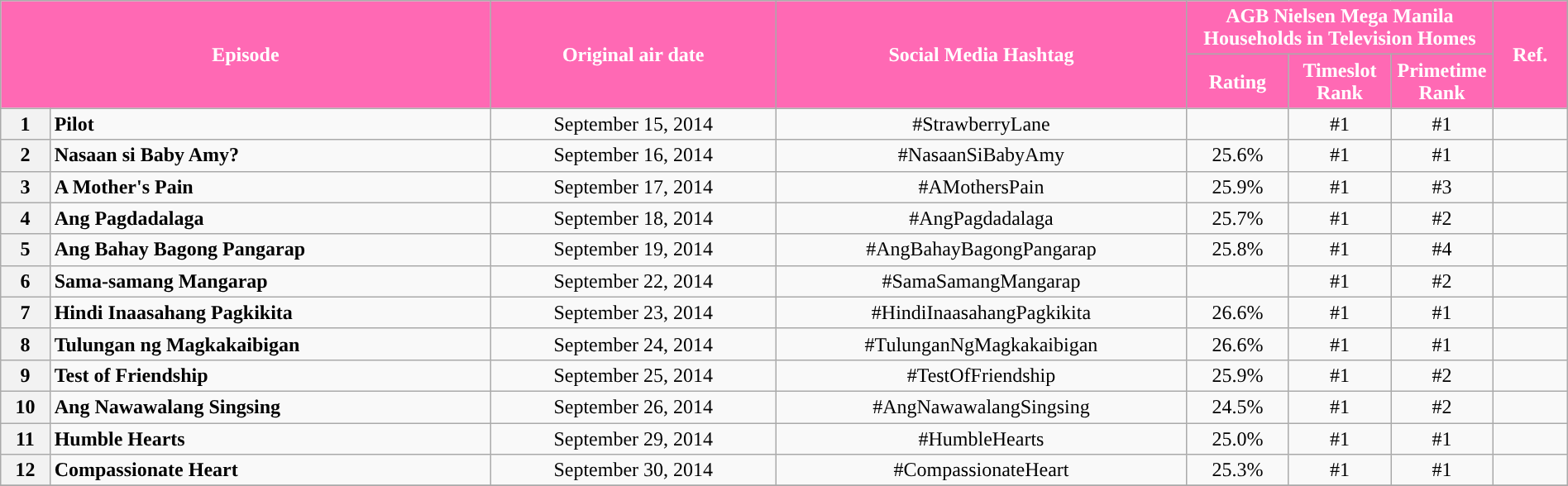<table class="wikitable" style="text-align:center; font-size:100%; line-height:18px;"  width="100%">
<tr>
<th colspan="2" rowspan="2" style="background-color:#FF69B4; color:#ffffff;">Episode</th>
<th style="background:#FF69B4; color:white" rowspan="2">Original air date</th>
<th style="background:#FF69B4; color:white" rowspan="2">Social Media Hashtag</th>
<th style="background-color:#FF69B4; color:#ffffff;" colspan="3">AGB Nielsen Mega Manila Households in Television Homes</th>
<th rowspan="2" style="background:#FF69B4; color:white">Ref.</th>
</tr>
<tr style="text-align: center style=">
<th style="background-color:#FF69B4; width:75px; color:#ffffff;">Rating</th>
<th style="background-color:#FF69B4; width:75px; color:#ffffff;">Timeslot Rank</th>
<th style="background-color:#FF69B4; width:75px; color:#ffffff;">Primetime Rank</th>
</tr>
<tr>
<th>1</th>
<td style="text-align: left;"><strong>Pilot</strong></td>
<td>September 15, 2014</td>
<td>#StrawberryLane</td>
<td></td>
<td>#1</td>
<td>#1</td>
<td></td>
</tr>
<tr>
<th>2</th>
<td style="text-align: left;"><strong>Nasaan si Baby Amy?</strong></td>
<td>September 16, 2014</td>
<td>#NasaanSiBabyAmy</td>
<td>25.6%</td>
<td>#1</td>
<td>#1</td>
<td></td>
</tr>
<tr>
<th>3</th>
<td style="text-align: left;"><strong>A Mother's Pain</strong></td>
<td>September 17, 2014</td>
<td>#AMothersPain</td>
<td>25.9%</td>
<td>#1</td>
<td>#3</td>
<td></td>
</tr>
<tr>
<th>4</th>
<td style="text-align: left;"><strong>Ang Pagdadalaga</strong></td>
<td>September 18, 2014</td>
<td>#AngPagdadalaga</td>
<td>25.7%</td>
<td>#1</td>
<td>#2</td>
<td></td>
</tr>
<tr>
<th>5</th>
<td style="text-align: left;"><strong>Ang Bahay Bagong Pangarap</strong></td>
<td>September 19, 2014</td>
<td>#AngBahayBagongPangarap</td>
<td>25.8%</td>
<td>#1</td>
<td>#4</td>
<td></td>
</tr>
<tr>
<th>6</th>
<td style="text-align: left;"><strong>Sama-samang Mangarap</strong></td>
<td>September 22, 2014</td>
<td>#SamaSamangMangarap</td>
<td></td>
<td>#1</td>
<td>#2</td>
<td></td>
</tr>
<tr>
<th>7</th>
<td style="text-align: left;"><strong>Hindi Inaasahang Pagkikita</strong></td>
<td>September 23, 2014</td>
<td>#HindiInaasahangPagkikita</td>
<td>26.6%</td>
<td>#1</td>
<td>#1</td>
<td></td>
</tr>
<tr>
<th>8</th>
<td style="text-align: left;"><strong>Tulungan ng Magkakaibigan</strong></td>
<td>September 24, 2014</td>
<td>#TulunganNgMagkakaibigan</td>
<td>26.6%</td>
<td>#1</td>
<td>#1</td>
<td></td>
</tr>
<tr>
<th>9</th>
<td style="text-align: left;"><strong>Test of Friendship</strong></td>
<td>September 25, 2014</td>
<td>#TestOfFriendship</td>
<td>25.9%</td>
<td>#1</td>
<td>#2</td>
<td></td>
</tr>
<tr>
<th>10</th>
<td style="text-align: left;"><strong>Ang Nawawalang Singsing</strong></td>
<td>September 26, 2014</td>
<td>#AngNawawalangSingsing</td>
<td>24.5%</td>
<td>#1</td>
<td>#2</td>
<td></td>
</tr>
<tr>
<th>11</th>
<td style="text-align: left;"><strong>Humble Hearts</strong></td>
<td>September 29, 2014</td>
<td>#HumbleHearts</td>
<td>25.0%</td>
<td>#1</td>
<td>#1</td>
<td></td>
</tr>
<tr>
<th>12</th>
<td style="text-align: left;"><strong>Compassionate Heart</strong></td>
<td>September 30, 2014</td>
<td>#CompassionateHeart</td>
<td>25.3%</td>
<td>#1</td>
<td>#1</td>
<td></td>
</tr>
<tr>
</tr>
</table>
